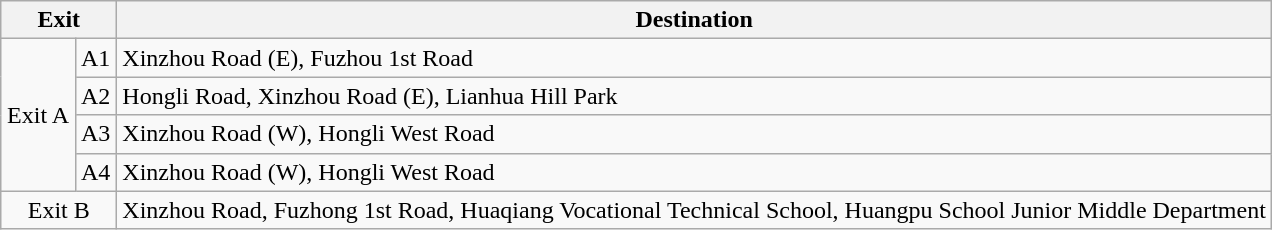<table class="wikitable">
<tr>
<th style="width:70px" colspan="2">Exit</th>
<th>Destination</th>
</tr>
<tr>
<td align="center" rowspan="4">Exit A</td>
<td>A1</td>
<td>Xinzhou Road (E), Fuzhou 1st Road</td>
</tr>
<tr>
<td>A2</td>
<td>Hongli Road, Xinzhou Road (E), Lianhua Hill Park</td>
</tr>
<tr>
<td>A3</td>
<td>Xinzhou Road (W), Hongli West Road</td>
</tr>
<tr>
<td>A4</td>
<td>Xinzhou Road (W), Hongli West Road</td>
</tr>
<tr>
<td align="center" colspan="2">Exit B</td>
<td>Xinzhou Road, Fuzhong 1st Road, Huaqiang Vocational Technical School, Huangpu School Junior Middle Department</td>
</tr>
</table>
